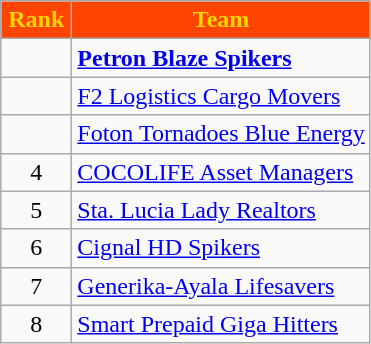<table class="wikitable" style="text-align: center;">
<tr>
<th width=40 style="background:#FF4500; color:#FFD700;">Rank</th>
<th style="background:#FF4500; color:#FFD700;">Team</th>
</tr>
<tr>
<td></td>
<td align="left"><strong><a href='#'>Petron Blaze Spikers</a></strong></td>
</tr>
<tr>
<td></td>
<td align="left"><a href='#'>F2 Logistics Cargo Movers</a></td>
</tr>
<tr>
<td></td>
<td align="left"><a href='#'>Foton Tornadoes Blue Energy</a></td>
</tr>
<tr>
<td>4</td>
<td align="left"><a href='#'>COCOLIFE Asset Managers</a></td>
</tr>
<tr>
<td>5</td>
<td align="left"><a href='#'>Sta. Lucia Lady Realtors</a></td>
</tr>
<tr>
<td>6</td>
<td align="left"><a href='#'>Cignal HD Spikers</a></td>
</tr>
<tr>
<td>7</td>
<td align="left"><a href='#'>Generika-Ayala Lifesavers</a></td>
</tr>
<tr>
<td>8</td>
<td align="left"><a href='#'>Smart Prepaid Giga Hitters</a></td>
</tr>
</table>
